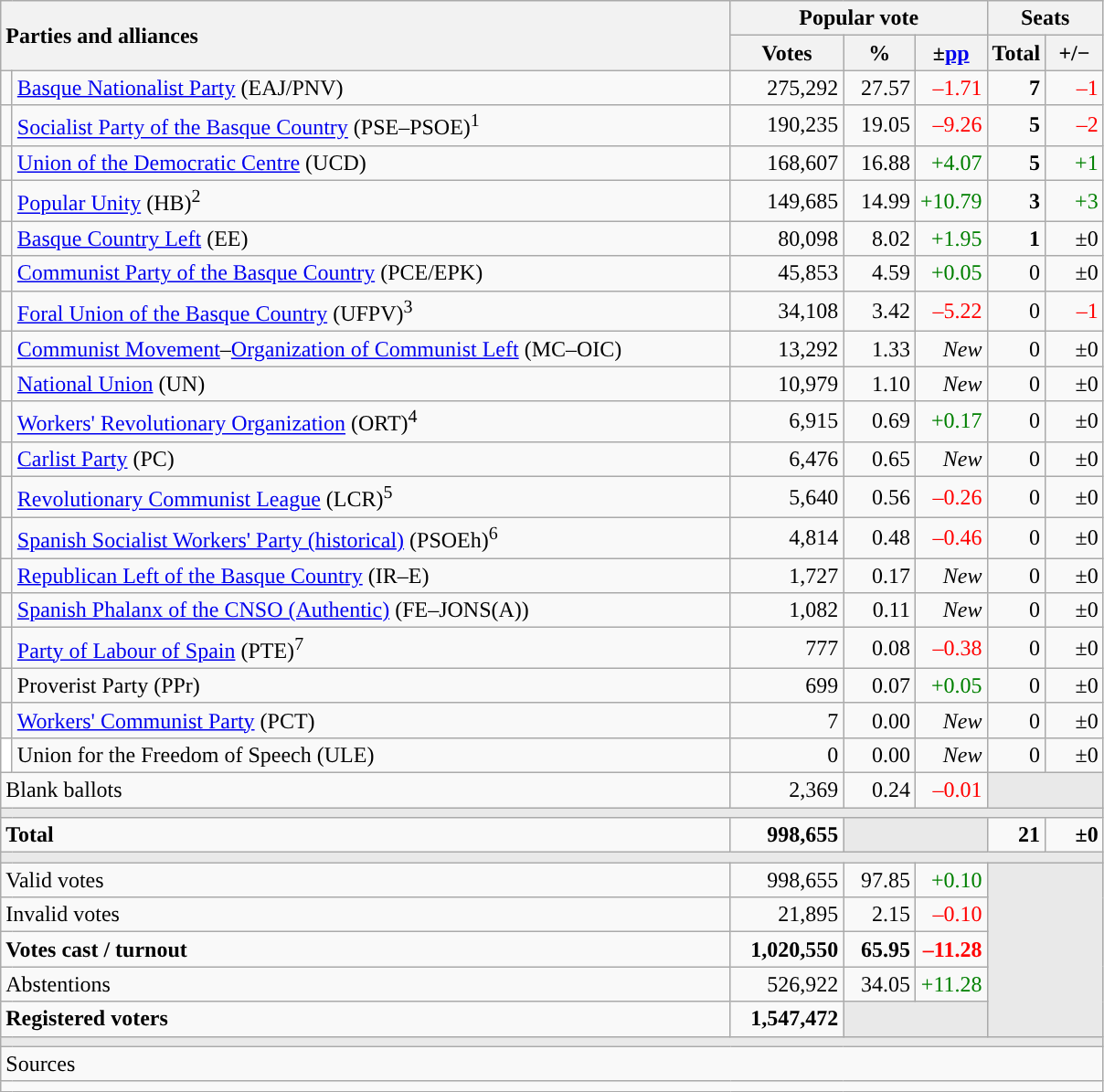<table class="wikitable" style="text-align:right;">
<tr>
<th style="text-align:left;" rowspan="2" colspan="2" width="525">Parties and alliances</th>
<th colspan="3">Popular vote</th>
<th colspan="2">Seats</th>
</tr>
<tr>
<th width="75">Votes</th>
<th width="45">%</th>
<th width="45">±<a href='#'>pp</a></th>
<th width="35">Total</th>
<th width="35">+/−</th>
</tr>
<tr>
<td width="1" style="color:inherit;background:"></td>
<td align="left"><a href='#'>Basque Nationalist Party</a> (EAJ/PNV)</td>
<td>275,292</td>
<td>27.57</td>
<td style="color:red;">–1.71</td>
<td><strong>7</strong></td>
<td style="color:red;">–1</td>
</tr>
<tr>
<td style="color:inherit;background:"></td>
<td align="left"><a href='#'>Socialist Party of the Basque Country</a> (PSE–PSOE)<sup>1</sup></td>
<td>190,235</td>
<td>19.05</td>
<td style="color:red;">–9.26</td>
<td><strong>5</strong></td>
<td style="color:red;">–2</td>
</tr>
<tr>
<td style="color:inherit;background:"></td>
<td align="left"><a href='#'>Union of the Democratic Centre</a> (UCD)</td>
<td>168,607</td>
<td>16.88</td>
<td style="color:green;">+4.07</td>
<td><strong>5</strong></td>
<td style="color:green;">+1</td>
</tr>
<tr>
<td style="color:inherit;background:"></td>
<td align="left"><a href='#'>Popular Unity</a> (HB)<sup>2</sup></td>
<td>149,685</td>
<td>14.99</td>
<td style="color:green;">+10.79</td>
<td><strong>3</strong></td>
<td style="color:green;">+3</td>
</tr>
<tr>
<td style="color:inherit;background:"></td>
<td align="left"><a href='#'>Basque Country Left</a> (EE)</td>
<td>80,098</td>
<td>8.02</td>
<td style="color:green;">+1.95</td>
<td><strong>1</strong></td>
<td>±0</td>
</tr>
<tr>
<td style="color:inherit;background:"></td>
<td align="left"><a href='#'>Communist Party of the Basque Country</a> (PCE/EPK)</td>
<td>45,853</td>
<td>4.59</td>
<td style="color:green;">+0.05</td>
<td>0</td>
<td>±0</td>
</tr>
<tr>
<td style="color:inherit;background:"></td>
<td align="left"><a href='#'>Foral Union of the Basque Country</a> (UFPV)<sup>3</sup></td>
<td>34,108</td>
<td>3.42</td>
<td style="color:red;">–5.22</td>
<td>0</td>
<td style="color:red;">–1</td>
</tr>
<tr>
<td style="color:inherit;background:"></td>
<td align="left"><a href='#'>Communist Movement</a>–<a href='#'>Organization of Communist Left</a> (MC–OIC)</td>
<td>13,292</td>
<td>1.33</td>
<td><em>New</em></td>
<td>0</td>
<td>±0</td>
</tr>
<tr>
<td style="color:inherit;background:"></td>
<td align="left"><a href='#'>National Union</a> (UN)</td>
<td>10,979</td>
<td>1.10</td>
<td><em>New</em></td>
<td>0</td>
<td>±0</td>
</tr>
<tr>
<td style="color:inherit;background:"></td>
<td align="left"><a href='#'>Workers' Revolutionary Organization</a> (ORT)<sup>4</sup></td>
<td>6,915</td>
<td>0.69</td>
<td style="color:green;">+0.17</td>
<td>0</td>
<td>±0</td>
</tr>
<tr>
<td style="color:inherit;background:"></td>
<td align="left"><a href='#'>Carlist Party</a> (PC)</td>
<td>6,476</td>
<td>0.65</td>
<td><em>New</em></td>
<td>0</td>
<td>±0</td>
</tr>
<tr>
<td style="color:inherit;background:"></td>
<td align="left"><a href='#'>Revolutionary Communist League</a> (LCR)<sup>5</sup></td>
<td>5,640</td>
<td>0.56</td>
<td style="color:red;">–0.26</td>
<td>0</td>
<td>±0</td>
</tr>
<tr>
<td style="color:inherit;background:"></td>
<td align="left"><a href='#'>Spanish Socialist Workers' Party (historical)</a> (PSOEh)<sup>6</sup></td>
<td>4,814</td>
<td>0.48</td>
<td style="color:red;">–0.46</td>
<td>0</td>
<td>±0</td>
</tr>
<tr>
<td style="color:inherit;background:"></td>
<td align="left"><a href='#'>Republican Left of the Basque Country</a> (IR–E)</td>
<td>1,727</td>
<td>0.17</td>
<td><em>New</em></td>
<td>0</td>
<td>±0</td>
</tr>
<tr>
<td style="color:inherit;background:"></td>
<td align="left"><a href='#'>Spanish Phalanx of the CNSO (Authentic)</a> (FE–JONS(A))</td>
<td>1,082</td>
<td>0.11</td>
<td><em>New</em></td>
<td>0</td>
<td>±0</td>
</tr>
<tr>
<td style="color:inherit;background:"></td>
<td align="left"><a href='#'>Party of Labour of Spain</a> (PTE)<sup>7</sup></td>
<td>777</td>
<td>0.08</td>
<td style="color:red;">–0.38</td>
<td>0</td>
<td>±0</td>
</tr>
<tr>
<td style="color:inherit;background:"></td>
<td align="left">Proverist Party (PPr)</td>
<td>699</td>
<td>0.07</td>
<td style="color:green;">+0.05</td>
<td>0</td>
<td>±0</td>
</tr>
<tr>
<td style="color:inherit;background:"></td>
<td align="left"><a href='#'>Workers' Communist Party</a> (PCT)</td>
<td>7</td>
<td>0.00</td>
<td><em>New</em></td>
<td>0</td>
<td>±0</td>
</tr>
<tr>
<td bgcolor="white"></td>
<td align="left">Union for the Freedom of Speech (ULE)</td>
<td>0</td>
<td>0.00</td>
<td><em>New</em></td>
<td>0</td>
<td>±0</td>
</tr>
<tr>
<td align="left" colspan="2">Blank ballots</td>
<td>2,369</td>
<td>0.24</td>
<td style="color:red;">–0.01</td>
<td bgcolor="#E9E9E9" colspan="2"></td>
</tr>
<tr>
<td colspan="7" bgcolor="#E9E9E9"></td>
</tr>
<tr style="font-weight:bold;">
<td align="left" colspan="2">Total</td>
<td>998,655</td>
<td bgcolor="#E9E9E9" colspan="2"></td>
<td>21</td>
<td>±0</td>
</tr>
<tr>
<td colspan="7" bgcolor="#E9E9E9"></td>
</tr>
<tr>
<td align="left" colspan="2">Valid votes</td>
<td>998,655</td>
<td>97.85</td>
<td style="color:green;">+0.10</td>
<td bgcolor="#E9E9E9" colspan="2" rowspan="5"></td>
</tr>
<tr>
<td align="left" colspan="2">Invalid votes</td>
<td>21,895</td>
<td>2.15</td>
<td style="color:red;">–0.10</td>
</tr>
<tr style="font-weight:bold;">
<td align="left" colspan="2">Votes cast / turnout</td>
<td>1,020,550</td>
<td>65.95</td>
<td style="color:red;">–11.28</td>
</tr>
<tr>
<td align="left" colspan="2">Abstentions</td>
<td>526,922</td>
<td>34.05</td>
<td style="color:green;">+11.28</td>
</tr>
<tr style="font-weight:bold;">
<td align="left" colspan="2">Registered voters</td>
<td>1,547,472</td>
<td bgcolor="#E9E9E9" colspan="2"></td>
</tr>
<tr>
<td colspan="7" bgcolor="#E9E9E9"></td>
</tr>
<tr>
<td align="left" colspan="7">Sources</td>
</tr>
<tr>
<td colspan="7" style="text-align:left; max-width:790px;"></td>
</tr>
</table>
